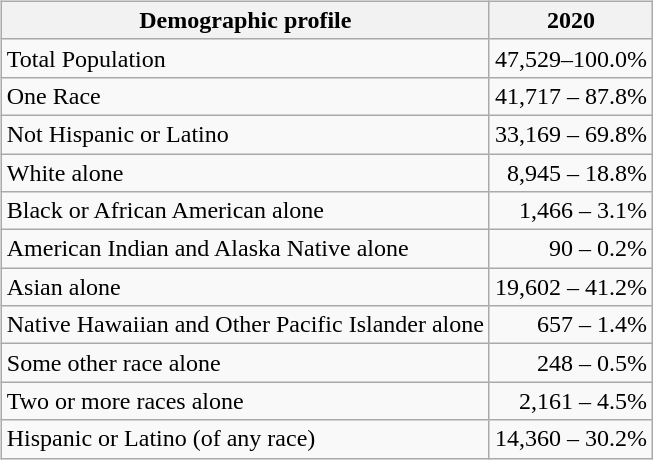<table>
<tr>
<td align="left"><br><table class="wikitable sortable collapsible" style="margin-left:auto;margin-right:auto;text-align: right;font-size: 100%;">
<tr>
<th>Demographic profile</th>
<th>2020</th>
</tr>
<tr>
<td align="left">Total Population</td>
<td>47,529–100.0%</td>
</tr>
<tr>
<td align="left">One Race</td>
<td>41,717 – 87.8%</td>
</tr>
<tr>
<td align="left">Not Hispanic or Latino</td>
<td>33,169 – 69.8%</td>
</tr>
<tr>
<td align="left">White alone</td>
<td>8,945 – 18.8%</td>
</tr>
<tr>
<td align="left">Black or African American alone</td>
<td>1,466 – 3.1%</td>
</tr>
<tr>
<td align="left">American Indian and Alaska Native alone</td>
<td>90 – 0.2%</td>
</tr>
<tr>
<td align="left">Asian alone</td>
<td>19,602 – 41.2%</td>
</tr>
<tr>
<td align="left">Native Hawaiian and Other Pacific Islander alone</td>
<td>657 – 1.4%</td>
</tr>
<tr>
<td align="left">Some other race alone</td>
<td>248 – 0.5%</td>
</tr>
<tr>
<td align="left">Two or more races alone</td>
<td>2,161 – 4.5%</td>
</tr>
<tr>
<td align="left">Hispanic or Latino (of any race)</td>
<td>14,360 – 30.2%</td>
</tr>
</table>
</td>
</tr>
</table>
